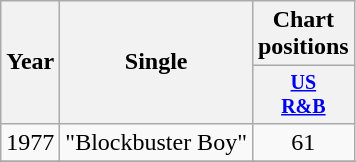<table class="wikitable" style="text-align:center;">
<tr>
<th rowspan="2">Year</th>
<th rowspan="2">Single</th>
<th colspan="1">Chart positions</th>
</tr>
<tr style="font-size:smaller;">
<th width="40"><a href='#'>US<br>R&B</a></th>
</tr>
<tr>
<td rowspan="1">1977</td>
<td align="left">"Blockbuster Boy"</td>
<td>61</td>
</tr>
<tr>
</tr>
</table>
